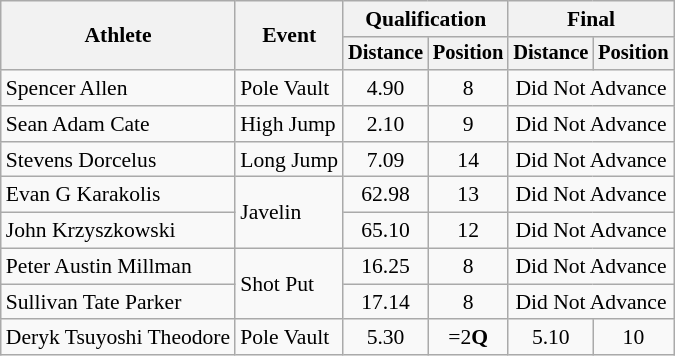<table class=wikitable style="font-size:90%">
<tr>
<th rowspan="2">Athlete</th>
<th rowspan="2">Event</th>
<th colspan="2">Qualification</th>
<th colspan="2">Final</th>
</tr>
<tr style="font-size:95%">
<th>Distance</th>
<th>Position</th>
<th>Distance</th>
<th>Position</th>
</tr>
<tr align=center>
<td align=left>Spencer Allen</td>
<td align=left>Pole Vault</td>
<td>4.90</td>
<td>8</td>
<td colspan=2>Did Not Advance</td>
</tr>
<tr align=center>
<td align=left>Sean Adam Cate</td>
<td align=left>High Jump</td>
<td>2.10</td>
<td>9</td>
<td colspan=2>Did Not Advance</td>
</tr>
<tr align=center>
<td align=left>Stevens Dorcelus</td>
<td align=left>Long Jump</td>
<td>7.09</td>
<td>14</td>
<td colspan=2>Did Not Advance</td>
</tr>
<tr align=center>
<td align=left>Evan G Karakolis</td>
<td align=left rowspan=2>Javelin</td>
<td>62.98</td>
<td>13</td>
<td colspan=2>Did Not Advance</td>
</tr>
<tr align=center>
<td align=left>John Krzyszkowski</td>
<td>65.10</td>
<td>12</td>
<td colspan=2>Did Not Advance</td>
</tr>
<tr align=center>
<td align=left>Peter Austin Millman</td>
<td align=left rowspan=2>Shot Put</td>
<td>16.25</td>
<td>8</td>
<td colspan=2>Did Not Advance</td>
</tr>
<tr align=center>
<td align=left>Sullivan Tate Parker</td>
<td>17.14</td>
<td>8</td>
<td colspan=2>Did Not Advance</td>
</tr>
<tr align=center>
<td align=left>Deryk Tsuyoshi Theodore</td>
<td align=left>Pole Vault</td>
<td>5.30</td>
<td>=2<strong>Q</strong></td>
<td>5.10</td>
<td>10</td>
</tr>
</table>
